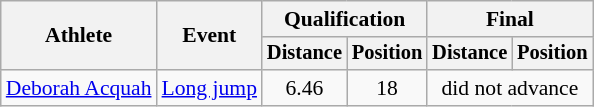<table class=wikitable style=font-size:90%>
<tr>
<th rowspan=2>Athlete</th>
<th rowspan=2>Event</th>
<th colspan=2>Qualification</th>
<th colspan=2>Final</th>
</tr>
<tr style=font-size:95%>
<th>Distance</th>
<th>Position</th>
<th>Distance</th>
<th>Position</th>
</tr>
<tr align=center>
<td align=left><a href='#'>Deborah Acquah</a></td>
<td align=left><a href='#'>Long jump</a></td>
<td>6.46</td>
<td>18</td>
<td colspan=2>did not advance</td>
</tr>
</table>
